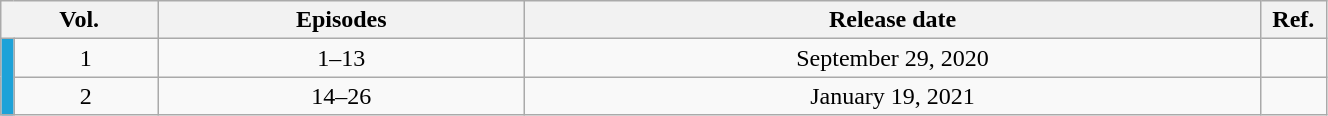<table class="wikitable" style="text-align: center; width: 70%;">
<tr>
<th colspan="2">Vol.</th>
<th>Episodes</th>
<th>Release date</th>
<th width="5%">Ref.</th>
</tr>
<tr>
<td rowspan="2" width="1%" style="background: #1DA2D8;"></td>
<td>1</td>
<td>1–13</td>
<td>September 29, 2020</td>
<td></td>
</tr>
<tr>
<td>2</td>
<td>14–26</td>
<td>January 19, 2021</td>
<td></td>
</tr>
</table>
